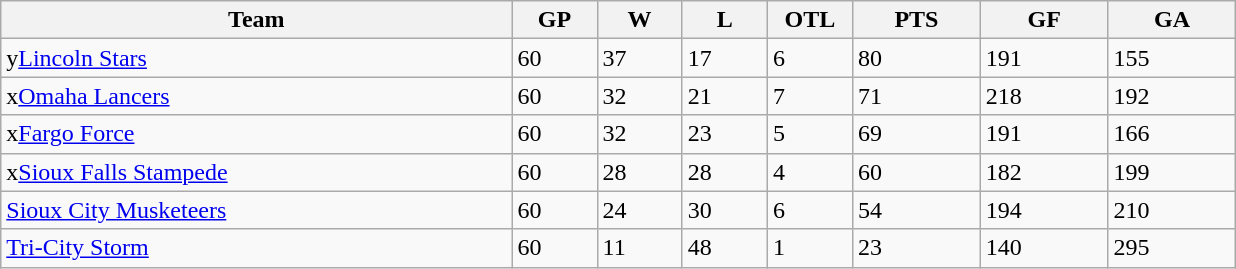<table class="wikitable">
<tr>
<th bgcolor="#DDDDFF" width="30%">Team</th>
<th bgcolor="#DDDDFF" width="5%">GP</th>
<th bgcolor="#DDDDFF" width="5%">W</th>
<th bgcolor="#DDDDFF" width="5%">L</th>
<th bgcolor="#DDDDFF" width="5%">OTL</th>
<th bgcolor="#DDDDFF" width="7.5%">PTS</th>
<th bgcolor="#DDDDFF" width="7.5%">GF</th>
<th bgcolor="#DDDDFF" width="7.5%">GA</th>
</tr>
<tr>
<td>y<a href='#'>Lincoln Stars</a></td>
<td>60</td>
<td>37</td>
<td>17</td>
<td>6</td>
<td>80</td>
<td>191</td>
<td>155</td>
</tr>
<tr>
<td>x<a href='#'>Omaha Lancers</a></td>
<td>60</td>
<td>32</td>
<td>21</td>
<td>7</td>
<td>71</td>
<td>218</td>
<td>192</td>
</tr>
<tr>
<td>x<a href='#'>Fargo Force</a></td>
<td>60</td>
<td>32</td>
<td>23</td>
<td>5</td>
<td>69</td>
<td>191</td>
<td>166</td>
</tr>
<tr>
<td>x<a href='#'>Sioux Falls Stampede</a></td>
<td>60</td>
<td>28</td>
<td>28</td>
<td>4</td>
<td>60</td>
<td>182</td>
<td>199</td>
</tr>
<tr>
<td><a href='#'>Sioux City Musketeers</a></td>
<td>60</td>
<td>24</td>
<td>30</td>
<td>6</td>
<td>54</td>
<td>194</td>
<td>210</td>
</tr>
<tr>
<td><a href='#'>Tri-City Storm</a></td>
<td>60</td>
<td>11</td>
<td>48</td>
<td>1</td>
<td>23</td>
<td>140</td>
<td>295</td>
</tr>
</table>
